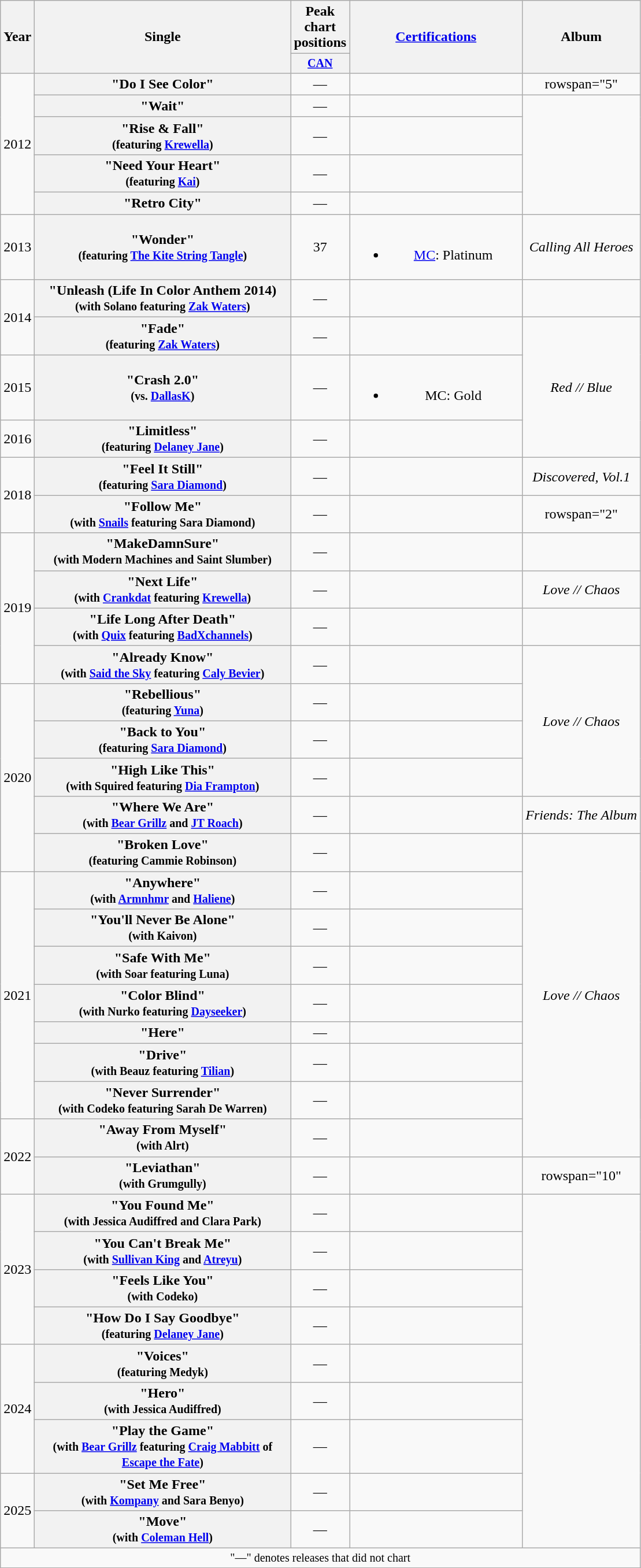<table class="wikitable plainrowheaders" style="text-align:center;">
<tr>
<th rowspan="2">Year</th>
<th rowspan="2" style="width:18em;">Single</th>
<th colspan="1">Peak chart<br>positions</th>
<th rowspan="2" style="width:12em;"><a href='#'>Certifications</a></th>
<th rowspan="2">Album</th>
</tr>
<tr style="font-size:smaller;">
<th width="45"><a href='#'>CAN</a><br></th>
</tr>
<tr>
<td rowspan="5">2012</td>
<th scope="row">"Do I See Color"</th>
<td>—</td>
<td></td>
<td>rowspan="5" </td>
</tr>
<tr>
<th scope="row">"Wait"</th>
<td>—</td>
<td></td>
</tr>
<tr>
<th scope="row">"Rise & Fall" <br><small>(featuring <a href='#'>Krewella</a>)</small></th>
<td>—</td>
<td></td>
</tr>
<tr>
<th scope="row">"Need Your Heart" <br><small>(featuring <a href='#'>Kai</a>)</small></th>
<td>—</td>
<td></td>
</tr>
<tr>
<th scope="row">"Retro City"</th>
<td>—</td>
<td></td>
</tr>
<tr>
<td>2013</td>
<th scope="row">"Wonder" <br><small>(featuring <a href='#'>The Kite String Tangle</a>)</small></th>
<td>37</td>
<td><br><ul><li><a href='#'>MC</a>: Platinum</li></ul></td>
<td align="center"><em>Calling All Heroes</em></td>
</tr>
<tr>
<td rowspan="2">2014</td>
<th scope="row">"Unleash (Life In Color Anthem 2014) <br><small>(with Solano featuring <a href='#'>Zak Waters</a>)</small></th>
<td>—</td>
<td></td>
<td></td>
</tr>
<tr>
<th scope="row">"Fade" <br><small>(featuring <a href='#'>Zak Waters</a>)</small></th>
<td>—</td>
<td></td>
<td rowspan="3"><em>Red // Blue</em></td>
</tr>
<tr>
<td>2015</td>
<th scope="row">"Crash 2.0" <br><small>(vs. <a href='#'>DallasK</a>)</small></th>
<td>—</td>
<td><br><ul><li>MC: Gold</li></ul></td>
</tr>
<tr>
<td>2016</td>
<th scope="row">"Limitless" <br><small>(featuring <a href='#'>Delaney Jane</a>)</small></th>
<td>—</td>
<td></td>
</tr>
<tr>
<td rowspan="2">2018</td>
<th scope="row">"Feel It Still" <br><small>(featuring <a href='#'>Sara Diamond</a>)</small></th>
<td>—</td>
<td></td>
<td><em>Discovered, Vol.1 </em></td>
</tr>
<tr>
<th scope="row">"Follow Me" <br><small>(with <a href='#'>Snails</a> featuring Sara Diamond)</small></th>
<td>—</td>
<td></td>
<td>rowspan="2" </td>
</tr>
<tr>
<td rowspan="4">2019</td>
<th scope="row">"MakeDamnSure"<br><small>(with Modern Machines and Saint Slumber)</small></th>
<td>—</td>
<td></td>
</tr>
<tr>
<th scope="row">"Next Life" <br><small>(with <a href='#'>Crankdat</a> featuring <a href='#'>Krewella</a>)</small></th>
<td>—</td>
<td></td>
<td><em>Love // Chaos</em></td>
</tr>
<tr>
<th scope="row">"Life Long After Death" <br><small>(with <a href='#'>Quix</a> featuring <a href='#'>BadXchannels</a>)</small></th>
<td>—</td>
<td></td>
<td></td>
</tr>
<tr>
<th scope="row">"Already Know"<br><small>(with <a href='#'>Said the Sky</a> featuring <a href='#'>Caly Bevier</a>)</small></th>
<td>—</td>
<td></td>
<td rowspan="4"><em>Love // Chaos</em></td>
</tr>
<tr>
<td rowspan="5">2020</td>
<th scope="row">"Rebellious"<br><small>(featuring <a href='#'>Yuna</a>)</small></th>
<td>—</td>
<td></td>
</tr>
<tr>
<th scope="row">"Back to You"<br><small>(featuring <a href='#'>Sara Diamond</a>)</small></th>
<td>—</td>
<td></td>
</tr>
<tr>
<th scope="row">"High Like This"<br><small>(with Squired featuring <a href='#'>Dia Frampton</a>)</small></th>
<td>—</td>
<td></td>
</tr>
<tr>
<th scope="row">"Where We Are"<br><small>(with <a href='#'>Bear Grillz</a> and <a href='#'>JT Roach</a>)</small></th>
<td>—</td>
<td></td>
<td><em>Friends: The Album</em></td>
</tr>
<tr>
<th scope="row">"Broken Love" <br><small>(featuring Cammie Robinson)</small></th>
<td>—</td>
<td></td>
<td rowspan="9"><em>Love // Chaos</em></td>
</tr>
<tr>
<td rowspan="7">2021</td>
<th scope="row">"Anywhere" <br><small>(with <a href='#'>Armnhmr</a> and <a href='#'>Haliene</a>)</small></th>
<td>—</td>
<td></td>
</tr>
<tr>
<th scope="row">"You'll Never Be Alone" <br><small>(with Kaivon)</small></th>
<td>—</td>
<td></td>
</tr>
<tr>
<th scope="row">"Safe With Me" <br><small>(with Soar featuring Luna)</small></th>
<td>—</td>
<td></td>
</tr>
<tr>
<th scope="row">"Color Blind" <br><small>(with Nurko featuring <a href='#'>Dayseeker</a>)</small></th>
<td>—</td>
<td></td>
</tr>
<tr>
<th scope="row">"Here"</th>
<td>—</td>
<td></td>
</tr>
<tr>
<th scope="row">"Drive" <br><small>(with Beauz featuring <a href='#'>Tilian</a>)</small></th>
<td>—</td>
<td></td>
</tr>
<tr>
<th scope="row">"Never Surrender" <br><small>(with Codeko featuring Sarah De Warren)</small></th>
<td>—</td>
<td></td>
</tr>
<tr>
<td rowspan="2">2022</td>
<th scope="row">"Away From Myself" <br><small>(with Alrt)</small></th>
<td>—</td>
<td></td>
</tr>
<tr>
<th scope="row">"Leviathan"<br><small>(with Grumgully)</small></th>
<td>—</td>
<td></td>
<td>rowspan="10" </td>
</tr>
<tr>
<td rowspan="4">2023</td>
<th scope="row">"You Found Me"<br><small>(with Jessica Audiffred and Clara Park)</small></th>
<td>—</td>
<td></td>
</tr>
<tr>
<th scope="row">"You Can't Break Me"<br><small>(with <a href='#'>Sullivan King</a> and <a href='#'>Atreyu</a>)</small></th>
<td>—</td>
<td></td>
</tr>
<tr>
<th scope="row">"Feels Like You"<br><small>(with Codeko)</small></th>
<td>—</td>
<td></td>
</tr>
<tr>
<th scope="row">"How Do I Say Goodbye"<br><small>(featuring <a href='#'>Delaney Jane</a>)</small></th>
<td>—</td>
<td></td>
</tr>
<tr>
<td rowspan="3">2024</td>
<th scope="row">"Voices"<br><small>(featuring Medyk)</small></th>
<td>—</td>
<td></td>
</tr>
<tr>
<th scope="row">"Hero"<br><small>(with Jessica Audiffred)</small></th>
<td>—</td>
<td></td>
</tr>
<tr>
<th scope="row">"Play the Game"<br><small>(with <a href='#'>Bear Grillz</a> featuring <a href='#'>Craig Mabbitt</a> of <a href='#'>Escape the Fate</a>)</small></th>
<td>—</td>
<td></td>
</tr>
<tr>
<td rowspan="2">2025</td>
<th scope="row">"Set Me Free"<br><small>(with <a href='#'>Kompany</a> and Sara Benyo)</small></th>
<td>—</td>
<td></td>
</tr>
<tr>
<th scope="row">"Move"<br><small>(with <a href='#'>Coleman Hell</a>)</small></th>
<td>—</td>
<td></td>
</tr>
<tr>
<td colspan="5" style="font-size:10pt">"—" denotes releases that did not chart</td>
</tr>
</table>
